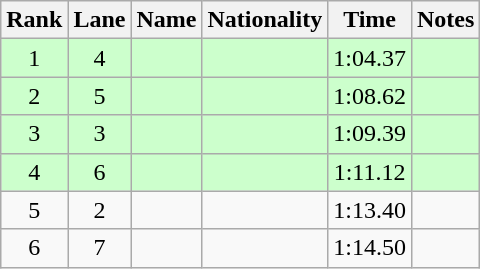<table class="wikitable sortable" style="text-align:center">
<tr>
<th>Rank</th>
<th>Lane</th>
<th>Name</th>
<th>Nationality</th>
<th>Time</th>
<th>Notes</th>
</tr>
<tr bgcolor=ccffcc>
<td>1</td>
<td>4</td>
<td align=left></td>
<td align=left></td>
<td>1:04.37</td>
<td><strong></strong> <strong></strong></td>
</tr>
<tr bgcolor=ccffcc>
<td>2</td>
<td>5</td>
<td align=left></td>
<td align=left></td>
<td>1:08.62</td>
<td><strong></strong></td>
</tr>
<tr bgcolor=ccffcc>
<td>3</td>
<td>3</td>
<td align=left></td>
<td align=left></td>
<td>1:09.39</td>
<td><strong></strong></td>
</tr>
<tr bgcolor=ccffcc>
<td>4</td>
<td>6</td>
<td align=left></td>
<td align=left></td>
<td>1:11.12</td>
<td><strong></strong></td>
</tr>
<tr>
<td>5</td>
<td>2</td>
<td align=left></td>
<td align=left></td>
<td>1:13.40</td>
<td></td>
</tr>
<tr>
<td>6</td>
<td>7</td>
<td align=left></td>
<td align=left></td>
<td>1:14.50</td>
<td></td>
</tr>
</table>
